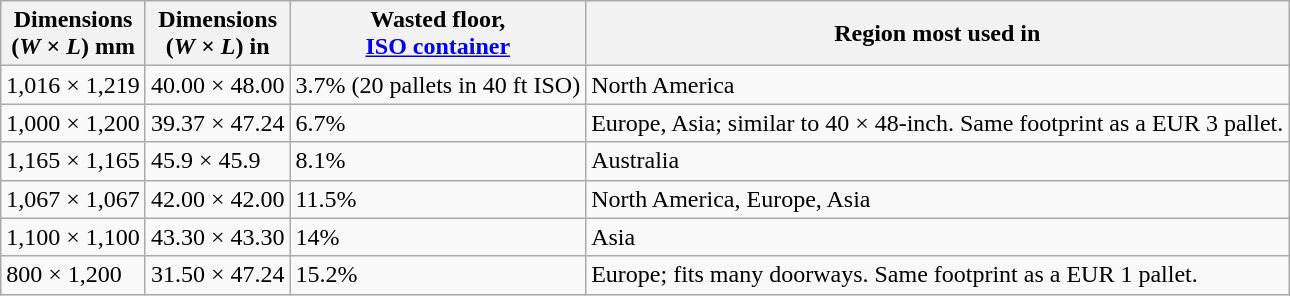<table class="wikitable">
<tr>
<th>Dimensions<br>(<em>W</em> × <em>L</em>) mm</th>
<th>Dimensions<br>(<em>W</em> × <em>L</em>) in</th>
<th>Wasted floor,<br><a href='#'>ISO container</a></th>
<th>Region most used in</th>
</tr>
<tr>
<td>1,016 × 1,219</td>
<td>40.00 × 48.00</td>
<td>3.7% (20 pallets in 40 ft ISO)</td>
<td>North America</td>
</tr>
<tr>
<td>1,000 × 1,200</td>
<td>39.37 × 47.24</td>
<td>6.7%</td>
<td>Europe, Asia; similar to 40 × 48-inch. Same footprint as a EUR 3 pallet.</td>
</tr>
<tr>
<td>1,165 × 1,165</td>
<td>45.9 × 45.9</td>
<td>8.1%</td>
<td>Australia</td>
</tr>
<tr>
<td>1,067 × 1,067</td>
<td>42.00 × 42.00</td>
<td>11.5%</td>
<td>North America, Europe, Asia</td>
</tr>
<tr>
<td>1,100 × 1,100</td>
<td>43.30 × 43.30</td>
<td>14%</td>
<td>Asia</td>
</tr>
<tr>
<td>800 × 1,200</td>
<td>31.50 × 47.24</td>
<td>15.2%</td>
<td>Europe; fits many doorways. Same footprint as a EUR 1 pallet.</td>
</tr>
</table>
